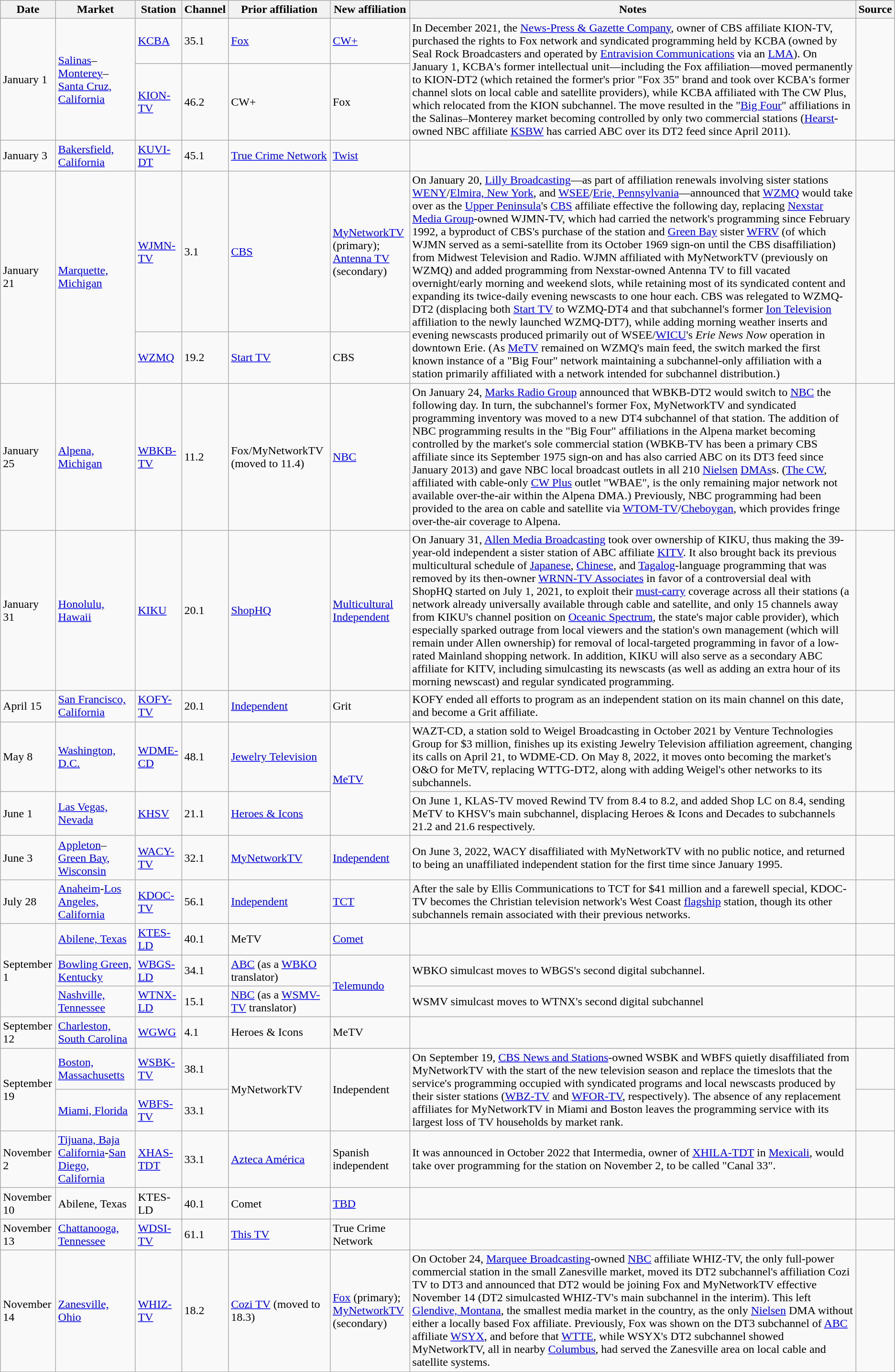<table class="wikitable">
<tr>
<th>Date</th>
<th>Market</th>
<th>Station</th>
<th>Channel</th>
<th>Prior affiliation</th>
<th>New affiliation</th>
<th>Notes</th>
<th>Source</th>
</tr>
<tr>
<td rowspan="2">January 1</td>
<td rowspan="2"><a href='#'>Salinas</a>–<a href='#'>Monterey</a>–<br><a href='#'>Santa Cruz, California</a></td>
<td><a href='#'>KCBA</a></td>
<td>35.1</td>
<td><a href='#'>Fox</a></td>
<td><a href='#'>CW+</a></td>
<td rowspan="2">In December 2021, the <a href='#'>News-Press & Gazette Company</a>, owner of CBS affiliate KION-TV, purchased the rights to Fox network and syndicated programming held by KCBA (owned by Seal Rock Broadcasters and operated by <a href='#'>Entravision Communications</a> via an <a href='#'>LMA</a>). On January 1, KCBA's former intellectual unit—including the Fox affiliation—moved permanently to KION-DT2 (which retained the former's prior "Fox 35" brand and took over KCBA's former channel slots on local cable and satellite providers), while KCBA affiliated with The CW Plus, which relocated from the KION subchannel. The move resulted in the "<a href='#'>Big Four</a>" affiliations in the Salinas–Monterey market becoming controlled by only two commercial stations (<a href='#'>Hearst</a>-owned NBC affiliate <a href='#'>KSBW</a> has carried ABC over its DT2 feed since April 2011).</td>
<td rowspan="2"></td>
</tr>
<tr>
<td><a href='#'>KION-TV</a></td>
<td>46.2</td>
<td>CW+</td>
<td>Fox</td>
</tr>
<tr>
<td>January 3</td>
<td><a href='#'>Bakersfield, California</a></td>
<td><a href='#'>KUVI-DT</a></td>
<td>45.1</td>
<td><a href='#'>True Crime Network</a></td>
<td><a href='#'>Twist</a></td>
<td></td>
<td></td>
</tr>
<tr>
<td rowspan="2">January 21</td>
<td rowspan="2"><a href='#'>Marquette, Michigan</a></td>
<td><a href='#'>WJMN-TV</a></td>
<td>3.1</td>
<td><a href='#'>CBS</a></td>
<td><a href='#'>MyNetworkTV</a> (primary);<br><a href='#'>Antenna TV</a> (secondary)</td>
<td rowspan="2">On January 20, <a href='#'>Lilly Broadcasting</a>—as part of affiliation renewals involving sister stations <a href='#'>WENY</a>/<a href='#'>Elmira, New York</a>, and <a href='#'>WSEE</a>/<a href='#'>Erie, Pennsylvania</a>—announced that <a href='#'>WZMQ</a> would take over as the <a href='#'>Upper Peninsula</a>'s <a href='#'>CBS</a> affiliate effective the following day, replacing <a href='#'>Nexstar Media Group</a>-owned WJMN-TV, which had carried the network's programming since February 1992, a byproduct of CBS's purchase of the station and <a href='#'>Green Bay</a> sister <a href='#'>WFRV</a> (of which WJMN served as a semi-satellite from its October 1969 sign-on until the CBS disaffiliation) from Midwest Television and Radio. WJMN affiliated with MyNetworkTV (previously on WZMQ) and added programming from Nexstar-owned Antenna TV to fill vacated overnight/early morning and weekend slots, while retaining most of its syndicated content and expanding its twice-daily evening newscasts to one hour each. CBS was relegated to WZMQ-DT2 (displacing both <a href='#'>Start TV</a> to WZMQ-DT4 and that subchannel's former <a href='#'>Ion Television</a> affiliation to the newly launched WZMQ-DT7), while adding morning weather inserts and evening newscasts produced primarily out of WSEE/<a href='#'>WICU</a>'s <em>Erie News Now</em> operation in downtown Erie. (As <a href='#'>MeTV</a> remained on WZMQ's main feed, the switch marked the first known instance of a "Big Four" network maintaining a subchannel-only affiliation with a station primarily affiliated with a network intended for subchannel distribution.)</td>
<td rowspan="2"><br></td>
</tr>
<tr>
<td><a href='#'>WZMQ</a></td>
<td>19.2</td>
<td><a href='#'>Start TV</a></td>
<td>CBS</td>
</tr>
<tr>
<td>January 25</td>
<td><a href='#'>Alpena, Michigan</a></td>
<td><a href='#'>WBKB-TV</a></td>
<td>11.2</td>
<td>Fox/MyNetworkTV (moved to 11.4)</td>
<td><a href='#'>NBC</a></td>
<td>On January 24, <a href='#'>Marks Radio Group</a> announced that WBKB-DT2 would switch to <a href='#'>NBC</a> the following day. In turn, the subchannel's former Fox, MyNetworkTV and syndicated programming inventory was moved to a new DT4 subchannel of that station. The addition of NBC programming results in the "Big Four" affiliations in the Alpena market becoming controlled by the market's sole commercial station (WBKB-TV has been a primary CBS affiliate since its September 1975 sign-on and has also carried ABC on its DT3 feed since January 2013) and gave NBC local broadcast outlets in all 210 <a href='#'>Nielsen</a> <a href='#'>DMAs</a>s. (<a href='#'>The CW</a>, affiliated with cable-only <a href='#'>CW Plus</a> outlet "WBAE", is the only remaining major network not available over-the-air within the Alpena DMA.) Previously, NBC programming had been provided to the area on cable and satellite via <a href='#'>WTOM-TV</a>/<a href='#'>Cheboygan</a>, which provides fringe over-the-air coverage to Alpena.</td>
<td></td>
</tr>
<tr>
<td>January 31</td>
<td><a href='#'>Honolulu, Hawaii</a></td>
<td><a href='#'>KIKU</a></td>
<td>20.1</td>
<td><a href='#'>ShopHQ</a></td>
<td><a href='#'>Multicultural Independent</a></td>
<td>On January 31, <a href='#'>Allen Media Broadcasting</a> took over ownership of KIKU, thus making the 39-year-old independent a sister station of ABC affiliate <a href='#'>KITV</a>. It also brought back its previous multicultural schedule of <a href='#'>Japanese</a>, <a href='#'>Chinese</a>, and <a href='#'>Tagalog</a>-language programming that was removed by its then-owner <a href='#'>WRNN-TV Associates</a> in favor of a controversial deal with ShopHQ started on July 1, 2021, to exploit their <a href='#'>must-carry</a> coverage across all their stations (a network already universally available through cable and satellite, and only 15 channels away from KIKU's channel position on <a href='#'>Oceanic Spectrum</a>, the state's major cable provider), which especially sparked outrage from local viewers and the station's own management (which will remain under Allen ownership) for removal of local-targeted programming in favor of a low-rated Mainland shopping network. In addition, KIKU will also serve as a secondary ABC affiliate for KITV, including simulcasting its newscasts (as well as adding an extra hour of its morning newscast) and regular syndicated programming.</td>
<td></td>
</tr>
<tr>
<td>April 15</td>
<td><a href='#'>San Francisco, California</a></td>
<td><a href='#'>KOFY-TV</a></td>
<td>20.1</td>
<td><a href='#'>Independent</a></td>
<td>Grit</td>
<td>KOFY ended all efforts to program as an independent station on its main channel on this date, and become a Grit affiliate.</td>
<td></td>
</tr>
<tr>
<td>May 8</td>
<td><a href='#'>Washington, D.C.</a></td>
<td><a href='#'>WDME-CD</a></td>
<td>48.1</td>
<td><a href='#'>Jewelry Television</a></td>
<td rowspan="2"><a href='#'>MeTV</a></td>
<td>WAZT-CD, a station sold to Weigel Broadcasting in October 2021 by Venture Technologies Group for $3 million, finishes up its existing Jewelry Television affiliation agreement, changing its calls on April 21, to WDME-CD. On May 8, 2022, it moves onto becoming the market's O&O for MeTV, replacing WTTG-DT2, along with adding Weigel's other networks to its subchannels.</td>
<td></td>
</tr>
<tr>
<td>June 1</td>
<td><a href='#'>Las Vegas, Nevada</a></td>
<td><a href='#'>KHSV</a></td>
<td>21.1</td>
<td><a href='#'>Heroes & Icons</a></td>
<td>On June 1, KLAS-TV moved Rewind TV from 8.4 to 8.2, and added Shop LC on 8.4, sending MeTV to KHSV's main subchannel, displacing Heroes & Icons and Decades to subchannels 21.2 and 21.6 respectively.</td>
<td></td>
</tr>
<tr>
<td>June 3</td>
<td><a href='#'>Appleton</a>–<a href='#'>Green Bay, Wisconsin</a></td>
<td><a href='#'>WACY-TV</a></td>
<td>32.1</td>
<td><a href='#'>MyNetworkTV</a></td>
<td><a href='#'>Independent</a></td>
<td>On June 3, 2022, WACY disaffiliated with MyNetworkTV with no public notice, and returned to being an unaffiliated independent station for the first time since January 1995.</td>
<td></td>
</tr>
<tr>
<td>July 28</td>
<td><a href='#'>Anaheim</a>-<a href='#'>Los Angeles, California</a></td>
<td><a href='#'>KDOC-TV</a></td>
<td>56.1</td>
<td><a href='#'>Independent</a></td>
<td><a href='#'>TCT</a></td>
<td>After the sale by Ellis Communications to TCT for $41 million and a farewell special, KDOC-TV becomes the Christian television network's West Coast <a href='#'>flagship</a> station, though its other subchannels remain associated with their previous networks.</td>
<td></td>
</tr>
<tr>
<td rowspan=3>September 1</td>
<td><a href='#'>Abilene, Texas</a></td>
<td><a href='#'>KTES-LD</a></td>
<td>40.1</td>
<td>MeTV</td>
<td><a href='#'>Comet</a></td>
<td></td>
<td></td>
</tr>
<tr>
<td><a href='#'>Bowling Green, Kentucky</a></td>
<td><a href='#'>WBGS-LD</a></td>
<td>34.1</td>
<td><a href='#'>ABC</a> (as a <a href='#'>WBKO</a> translator)</td>
<td rowspan=2><a href='#'>Telemundo</a></td>
<td>WBKO simulcast moves to WBGS's second digital subchannel.</td>
<td></td>
</tr>
<tr>
<td><a href='#'>Nashville, Tennessee</a></td>
<td><a href='#'>WTNX-LD</a></td>
<td>15.1</td>
<td><a href='#'>NBC</a> (as a <a href='#'>WSMV-TV</a> translator)</td>
<td>WSMV simulcast moves to WTNX's second digital subchannel</td>
<td></td>
</tr>
<tr>
<td>September 12</td>
<td><a href='#'>Charleston, South Carolina</a></td>
<td><a href='#'>WGWG</a></td>
<td>4.1</td>
<td>Heroes & Icons</td>
<td>MeTV</td>
<td></td>
<td></td>
</tr>
<tr>
<td rowspan="2">September 19</td>
<td><a href='#'>Boston, Massachusetts</a></td>
<td><a href='#'>WSBK-TV</a></td>
<td>38.1</td>
<td rowspan="2">MyNetworkTV</td>
<td rowspan="2">Independent</td>
<td rowspan="2">On September 19, <a href='#'>CBS News and Stations</a>-owned WSBK and WBFS quietly disaffiliated from MyNetworkTV with the start of the new television season and replace the timeslots that the service's programming occupied with syndicated programs and local newscasts produced by their sister stations (<a href='#'>WBZ-TV</a> and <a href='#'>WFOR-TV</a>, respectively). The absence of any replacement affiliates for MyNetworkTV in Miami and Boston leaves the programming service with its largest loss of TV households by market rank.</td>
<td></td>
</tr>
<tr>
<td><a href='#'>Miami, Florida</a></td>
<td><a href='#'>WBFS-TV</a></td>
<td>33.1</td>
<td></td>
</tr>
<tr>
<td>November 2</td>
<td><a href='#'>Tijuana, Baja California</a>-<a href='#'>San Diego, California</a></td>
<td><a href='#'>XHAS-TDT</a></td>
<td>33.1</td>
<td><a href='#'>Azteca América</a></td>
<td>Spanish independent</td>
<td>It was announced in October 2022 that Intermedia, owner of <a href='#'>XHILA-TDT</a> in <a href='#'>Mexicali</a>, would take over programming for the station on November 2, to be called "Canal 33".</td>
<td></td>
</tr>
<tr>
<td>November 10</td>
<td>Abilene, Texas</td>
<td>KTES-LD</td>
<td>40.1</td>
<td>Comet</td>
<td><a href='#'>TBD</a></td>
<td></td>
<td></td>
</tr>
<tr>
<td>November 13</td>
<td><a href='#'>Chattanooga, Tennessee</a></td>
<td><a href='#'>WDSI-TV</a></td>
<td>61.1</td>
<td><a href='#'>This TV</a></td>
<td>True Crime Network</td>
<td></td>
<td></td>
</tr>
<tr>
<td>November 14</td>
<td><a href='#'>Zanesville, Ohio</a></td>
<td><a href='#'>WHIZ-TV</a></td>
<td>18.2</td>
<td><a href='#'>Cozi TV</a> (moved to 18.3)</td>
<td><a href='#'>Fox</a> (primary);<br><a href='#'>MyNetworkTV</a> (secondary)</td>
<td>On October 24, <a href='#'>Marquee Broadcasting</a>-owned <a href='#'>NBC</a> affiliate WHIZ-TV, the only full-power commercial station in the small Zanesville market, moved its DT2 subchannel's affiliation Cozi TV to DT3 and announced that DT2 would be joining Fox and MyNetworkTV effective November 14 (DT2 simulcasted WHIZ-TV's main subchannel in the interim). This left <a href='#'>Glendive, Montana</a>, the smallest media market in the country, as the only <a href='#'>Nielsen</a> DMA without either a locally based Fox affiliate. Previously, Fox was shown on the DT3 subchannel of <a href='#'>ABC</a> affiliate <a href='#'>WSYX</a>, and before that <a href='#'>WTTE</a>, while WSYX's DT2 subchannel showed MyNetworkTV, all in nearby <a href='#'>Columbus</a>, had served the Zanesville area on local cable and satellite systems.</td>
<td></td>
</tr>
</table>
